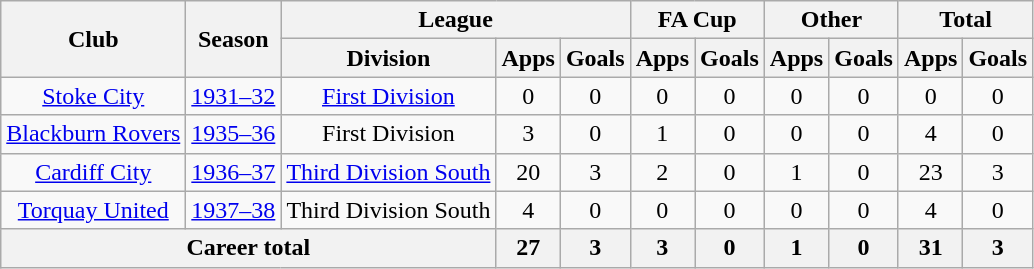<table class="wikitable" style="text-align: center;">
<tr>
<th rowspan="2">Club</th>
<th rowspan="2">Season</th>
<th colspan="3">League</th>
<th colspan="2">FA Cup</th>
<th colspan="2">Other</th>
<th colspan="2">Total</th>
</tr>
<tr>
<th>Division</th>
<th>Apps</th>
<th>Goals</th>
<th>Apps</th>
<th>Goals</th>
<th>Apps</th>
<th>Goals</th>
<th>Apps</th>
<th>Goals</th>
</tr>
<tr>
<td><a href='#'>Stoke City</a></td>
<td><a href='#'>1931–32</a></td>
<td><a href='#'>First Division</a></td>
<td>0</td>
<td>0</td>
<td>0</td>
<td>0</td>
<td>0</td>
<td>0</td>
<td>0</td>
<td>0</td>
</tr>
<tr>
<td><a href='#'>Blackburn Rovers</a></td>
<td><a href='#'>1935–36</a></td>
<td>First Division</td>
<td>3</td>
<td>0</td>
<td>1</td>
<td>0</td>
<td>0</td>
<td>0</td>
<td>4</td>
<td>0</td>
</tr>
<tr>
<td><a href='#'>Cardiff City</a></td>
<td><a href='#'>1936–37</a></td>
<td><a href='#'>Third Division South</a></td>
<td>20</td>
<td>3</td>
<td>2</td>
<td>0</td>
<td>1</td>
<td>0</td>
<td>23</td>
<td>3</td>
</tr>
<tr>
<td><a href='#'>Torquay United</a></td>
<td><a href='#'>1937–38</a></td>
<td>Third Division South</td>
<td>4</td>
<td>0</td>
<td>0</td>
<td>0</td>
<td>0</td>
<td>0</td>
<td>4</td>
<td>0</td>
</tr>
<tr>
<th colspan="3">Career total</th>
<th>27</th>
<th>3</th>
<th>3</th>
<th>0</th>
<th>1</th>
<th>0</th>
<th>31</th>
<th>3</th>
</tr>
</table>
